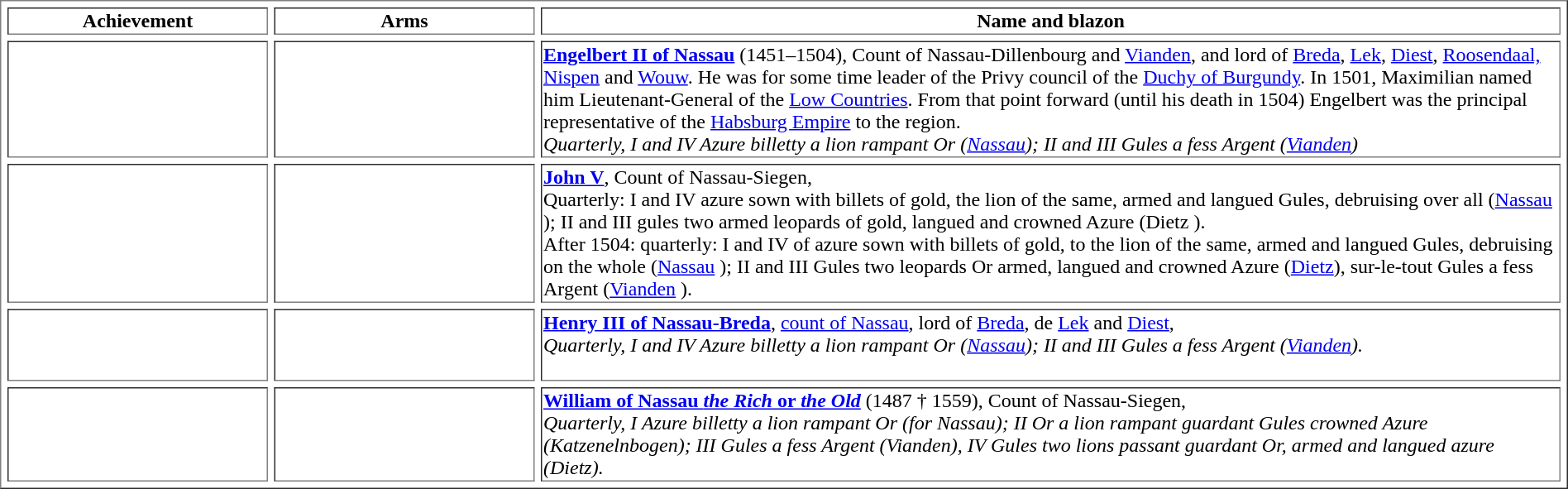<table border=1 cellspacing=5 width="100%">
<tr valign=top align=center>
<td width="206"><strong>Achievement</strong></td>
<td width="206"><strong>Arms</strong></td>
<td><strong>Name and blazon</strong></td>
</tr>
<tr valign=top>
<td align=center><br></td>
<td align=center><br><br><br><br></td>
<td><strong><a href='#'>Engelbert II of Nassau</a></strong> (1451–1504), Count of Nassau-Dillenbourg and <a href='#'>Vianden</a>, and lord of <a href='#'>Breda</a>, <a href='#'>Lek</a>, <a href='#'>Diest</a>, <a href='#'>Roosendaal, Nispen</a> and <a href='#'>Wouw</a>. He was for some time leader of the Privy council of the <a href='#'>Duchy of Burgundy</a>.  In 1501, Maximilian named him Lieutenant-General of the <a href='#'>Low Countries</a>. From that point forward (until his death in 1504) Engelbert was the principal representative of the <a href='#'>Habsburg Empire</a> to the region.<br><em> Quarterly, I and IV Azure billetty a lion rampant Or (<a href='#'>Nassau</a>); II and III Gules a fess Argent (<a href='#'>Vianden</a>)</em></td>
</tr>
<tr valign=top>
<td align=center><br> <br></td>
<td align=center><br> <br> <br> </td>
<td><strong><a href='#'>John V</a></strong>, Count of Nassau-Siegen,<br>Quarterly: I and IV azure sown with billets of gold, the lion of the same, armed and langued Gules, debruising over all (<a href='#'>Nassau</a> ); II and III gules two armed leopards of gold, langued and crowned Azure (Dietz ).<br>After 1504: quarterly: I and IV of azure sown with billets of gold, to the lion of the same, armed and langued Gules, debruising on the whole (<a href='#'>Nassau</a> ); II and III Gules two leopards Or armed, langued and crowned Azure (<a href='#'>Dietz</a>), sur-le-tout Gules a fess Argent (<a href='#'>Vianden</a> ).</td>
</tr>
<tr valign=top>
<td align=center><br></td>
<td align=center><br><br><br> </td>
<td><strong><a href='#'>Henry III of Nassau-Breda</a></strong>, <a href='#'>count of Nassau</a>, lord of <a href='#'>Breda</a>, de <a href='#'>Lek</a> and <a href='#'>Diest</a>,<br><em> Quarterly, I and IV Azure billetty a lion rampant Or (<a href='#'>Nassau</a>); II and III Gules a fess Argent (<a href='#'>Vianden</a>).</em></td>
</tr>
<tr valign=top>
<td align=center><br></td>
<td align=center><br><br><br><br></td>
<td><strong><a href='#'>William of Nassau <em>the Rich</em> or <em>the Old</em></a></strong> (1487 † 1559), Count of Nassau-Siegen,<br><em> Quarterly, I Azure billetty a lion rampant Or (for Nassau); II Or a lion rampant guardant Gules crowned Azure (Katzenelnbogen); III Gules a fess Argent (Vianden), IV Gules two lions passant guardant Or, armed and langued azure (Dietz).</em></td>
</tr>
</table>
